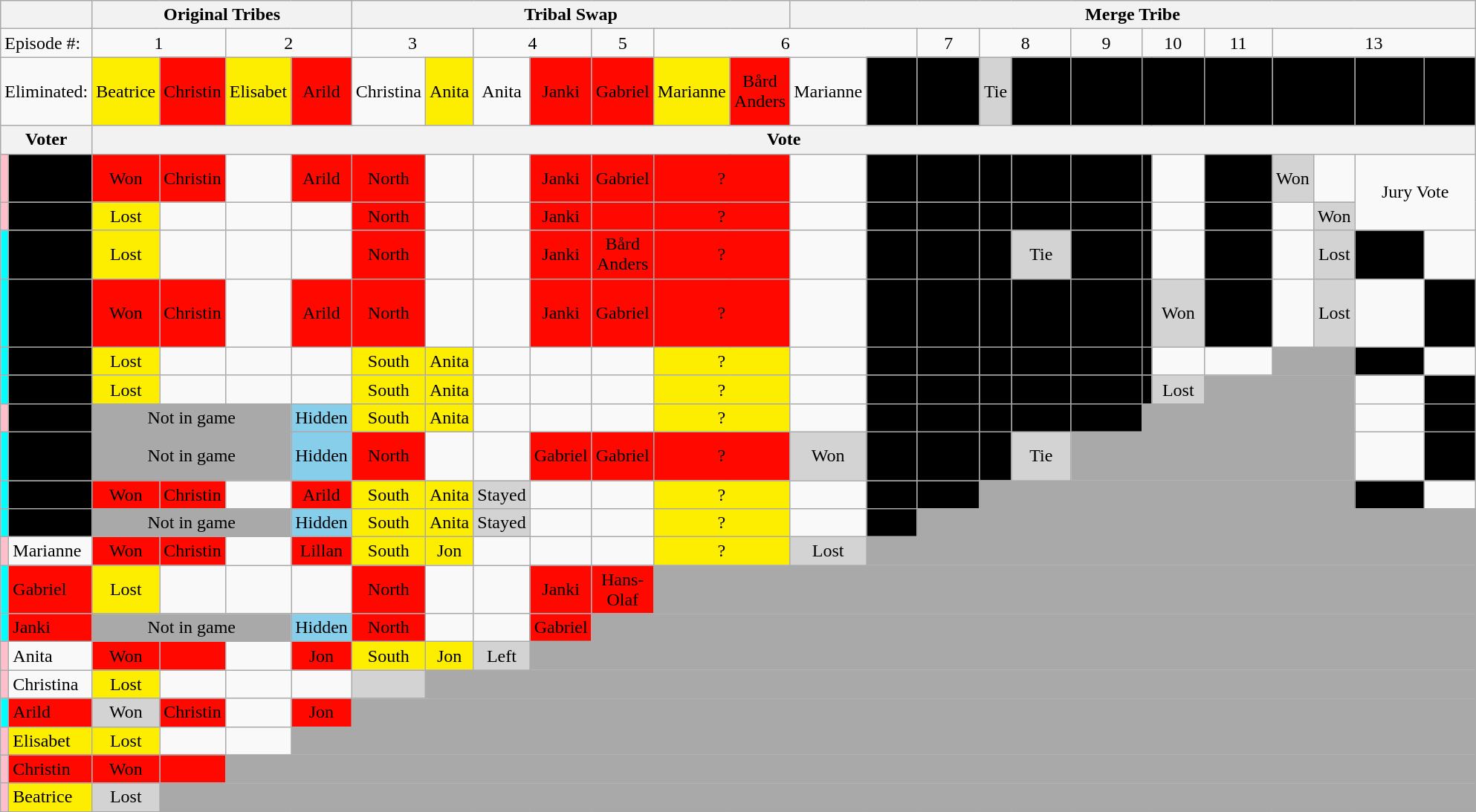<table class="wikitable" style="text-align:center">
<tr>
<th colspan=2></th>
<th colspan=4>Original Tribes</th>
<th colspan=7>Tribal Swap</th>
<th colspan=13>Merge Tribe</th>
</tr>
<tr>
<td colspan=2 align="left">Episode #:</td>
<td colspan=2>1</td>
<td colspan=2>2</td>
<td colspan=2>3</td>
<td colspan=2>4</td>
<td>5</td>
<td colspan=4>6</td>
<td>7</td>
<td colspan=2>8</td>
<td>9</td>
<td colspan=2>10</td>
<td>11</td>
<td colspan=4>13</td>
</tr>
<tr>
<td colspan=2 align="left">Eliminated:</td>
<td bgcolor="#FDEE00">Beatrice<br></td>
<td bgcolor="#FF0800">Christin<br></td>
<td bgcolor="#FDEE00">Elisabet<br></td>
<td bgcolor="#FF0800">Arild<br></td>
<td>Christina<br></td>
<td bgcolor="#FDEE00">Anita<br></td>
<td>Anita<br></td>
<td bgcolor="#FF0800">Janki<br></td>
<td bgcolor="#FF0800">Gabriel<br></td>
<td bgcolor="#FDEE00">Marianne<br></td>
<td bgcolor="#FF0800">Bård Anders<br></td>
<td>Marianne<br></td>
<td bgcolor="black"><span>Even<br></span></td>
<td bgcolor="black"><span>Jon<br></span></td>
<td bgcolor="lightgray">Tie</td>
<td bgcolor="black"><span>Bård Anders<br></span></td>
<td bgcolor="black"><span>Nikolina<br></span></td>
<td colspan=2 bgcolor="black"><span>Nicolas<br></span></td>
<td bgcolor="black"><span>Morten<br></span>,</td>
<td colspan=2 bgcolor="black"><span>Hans-Olaf<br><br>No vote</span></td>
<td bgcolor="black"><span>Cathrine<br></span></td>
<td bgcolor="black"><span>Lillan<br></span></td>
</tr>
<tr>
<th colspan=2>Voter</th>
<th colspan=24>Vote</th>
</tr>
<tr>
<td style="background:pink"></td>
<td bgcolor="black" align=left><span>Lillan</span></td>
<td bgcolor="#FF0800">Won</td>
<td bgcolor="#FF0800">Christin</td>
<td></td>
<td bgcolor="#FF0800">Arild</td>
<td bgcolor="#FF0800">North</td>
<td></td>
<td></td>
<td bgcolor="#FF0800">Janki</td>
<td bgcolor="#FF0800">Gabriel</td>
<td colspan=2 bgcolor="#FF0800">?</td>
<td></td>
<td bgcolor="black"><span>Even</span></td>
<td bgcolor="black"><span>Jon</span></td>
<td bgcolor="black"><span><br><br></span></td>
<td bgcolor="black"><span></span></td>
<td bgcolor="black"></td>
<td bgcolor="black"><span></span></td>
<td></td>
<td bgcolor="black"><span></span></td>
<td bgcolor="lightgray">Won</td>
<td></td>
<td colspan=2 rowspan=2>Jury Vote</td>
</tr>
<tr>
<td style="background:pink"></td>
<td bgcolor="black" align=left><span>Catherine</span></td>
<td bgcolor="#FDEE00">Lost</td>
<td></td>
<td></td>
<td></td>
<td bgcolor="#FF0800">North</td>
<td></td>
<td></td>
<td bgcolor="#FF0800">Janki</td>
<td bgcolor="#FF0800"></td>
<td colspan=2 bgcolor="#FF0800">?</td>
<td></td>
<td bgcolor="black"><span>Even</span></td>
<td bgcolor="black"><span>Jon</span></td>
<td bgcolor="black"><span></span></td>
<td bgcolor="black"><span></span></td>
<td bgcolor="black"></td>
<td bgcolor="black"><span></span></td>
<td></td>
<td bgcolor="black"><span></span></td>
<td></td>
<td bgcolor="lightgray">Won</td>
</tr>
<tr>
<td style="background:cyan"></td>
<td bgcolor="black" align=left><span></span></td>
<td bgcolor="#FDEE00">Lost</td>
<td></td>
<td></td>
<td></td>
<td bgcolor="#FF0800">North</td>
<td></td>
<td></td>
<td bgcolor="#FF0800">Janki</td>
<td bgcolor="#FF0800">Bård Anders</td>
<td colspan=2 bgcolor="#FF0800">?</td>
<td></td>
<td bgcolor="black"><span>Even</span></td>
<td bgcolor="black"><span>Jon</span></td>
<td bgcolor="black"><span></span></td>
<td bgcolor="lightgray">Tie</td>
<td bgcolor="black"><span>Nikolina</span></td>
<td bgcolor="black"><span></span></td>
<td></td>
<td bgcolor="black"><span>Immune</span></td>
<td></td>
<td bgcolor="lightgray">Lost</td>
<td bgcolor="black"><span>Cathrine</span></td>
<td></td>
</tr>
<tr>
<td style="background:cyan"></td>
<td bgcolor="black" align=left><span></span></td>
<td bgcolor="#FF0800">Won</td>
<td bgcolor="#FF0800">Christin</td>
<td></td>
<td bgcolor="#FF0800">Arild</td>
<td bgcolor="#FF0800">North</td>
<td></td>
<td></td>
<td bgcolor="#FF0800">Janki</td>
<td bgcolor="#FF0800">Gabriel</td>
<td colspan=2 bgcolor="#FF0800">?</td>
<td></td>
<td bgcolor="black"><span>Even</span></td>
<td bgcolor="black"><span>Jon</span></td>
<td bgcolor="black"><span></span></td>
<td bgcolor="black"><span></span></td>
<td bgcolor="black"></td>
<td bgcolor="black"><span></span></td>
<td bgcolor="lightgray">Won</td>
<td bgcolor="black"><span><br>Morten<br>Morten</span></td>
<td></td>
<td bgcolor="lightgray">Lost</td>
<td></td>
<td bgcolor="black"><span>Lillan</span></td>
</tr>
<tr>
<td style="background:cyan"></td>
<td bgcolor="black" align=left><span>Morten</span></td>
<td bgcolor="#FDEE00">Lost</td>
<td></td>
<td></td>
<td></td>
<td bgcolor="#FDEE00">South</td>
<td bgcolor="#FDEE00">Anita</td>
<td></td>
<td></td>
<td></td>
<td colspan=2 bgcolor="#FDEE00">?</td>
<td></td>
<td bgcolor="black"><span>Lillan</span></td>
<td bgcolor="black"><span>Nicolas</span></td>
<td bgcolor="black"><span></span></td>
<td bgcolor="black"><span></span></td>
<td bgcolor="black"><span>Nikolina</span></td>
<td bgcolor="black"><span></span></td>
<td></td>
<td></td>
<td colspan=2 bgcolor="darkgray"></td>
<td bgcolor="black"><span>Cathrine</span></td>
<td></td>
</tr>
<tr>
<td style="background:cyan"></td>
<td bgcolor="black" align=left><span>Nicolas</span></td>
<td bgcolor="#FDEE00">Lost</td>
<td></td>
<td></td>
<td></td>
<td bgcolor="#FDEE00">South</td>
<td bgcolor="#FDEE00">Anita</td>
<td></td>
<td></td>
<td></td>
<td colspan=2 bgcolor="#FDEE00">?</td>
<td></td>
<td bgcolor="black"><span>Even</span></td>
<td bgcolor="black"><span></span></td>
<td bgcolor="black"><span></span></td>
<td bgcolor="black"><span></span></td>
<td bgcolor="black"><span>Nikolina</span></td>
<td bgcolor="black"><span></span></td>
<td bgcolor="lightgray">Lost</td>
<td colspan=3 bgcolor="darkgray"></td>
<td></td>
<td bgcolor="black"><span>Lillan</span></td>
</tr>
<tr>
<td style="background:pink"></td>
<td bgcolor="black" align=left><span>Nikolina</span></td>
<td bgcolor="darkgray" colspan=3>Not in game</td>
<td bgcolor="skyblue">Hidden</td>
<td bgcolor="#FDEE00">South</td>
<td bgcolor="#FDEE00">Anita</td>
<td></td>
<td></td>
<td></td>
<td colspan=2 bgcolor="#FDEE00">?</td>
<td></td>
<td bgcolor="black"><span>Lillan</span></td>
<td bgcolor="black"><span>Lillan</span></td>
<td bgcolor="black"><span></span></td>
<td bgcolor="black"><span></span></td>
<td bgcolor="black"></td>
<td bgcolor="darkgray" colspan=5></td>
<td></td>
<td bgcolor="black"><span>Lillan</span></td>
</tr>
<tr>
<td style="background:cyan"></td>
<td bgcolor="black" align=left><span>Bård Anders</span></td>
<td bgcolor="darkgray" colspan=3>Not in game</td>
<td bgcolor="skyblue">Hidden</td>
<td bgcolor="#FF0800">North</td>
<td></td>
<td></td>
<td bgcolor="#FF0800">Gabriel</td>
<td bgcolor="#FF0800">Gabriel</td>
<td colspan=2 bgcolor="#FF0800">?</td>
<td bgcolor="lightgray">Won</td>
<td bgcolor="black"><span>Even</span></td>
<td bgcolor="black"><span>Jon</span></td>
<td bgcolor="black"><span></span></td>
<td bgcolor="lightgray">Tie</td>
<td bgcolor="darkgray" colspan=6></td>
<td></td>
<td bgcolor="black"><span>Lillan</span></td>
</tr>
<tr>
<td style="background:cyan"></td>
<td bgcolor="black" align=left><span>Jon</span></td>
<td bgcolor="#FF0800">Won</td>
<td bgcolor="#FF0800">Christin</td>
<td></td>
<td bgcolor="#FF0800">Arild</td>
<td bgcolor="#FDEE00">South</td>
<td bgcolor="#FDEE00">Anita</td>
<td bgcolor="lightgray">Stayed</td>
<td></td>
<td></td>
<td colspan=2 bgcolor="#FDEE00">?</td>
<td></td>
<td bgcolor="black"><span>Even</span></td>
<td bgcolor="black"><span>Nicolas</span></td>
<td bgcolor="darkgray" colspan=8></td>
<td bgcolor="black"><span>Cathrine</span></td>
<td></td>
</tr>
<tr>
<td style="background:cyan"></td>
<td bgcolor="black" align=left><span>Even</span></td>
<td bgcolor="darkgray" colspan=3>Not in game</td>
<td bgcolor="skyblue">Hidden</td>
<td bgcolor="#FDEE00">South</td>
<td bgcolor="#FDEE00">Anita</td>
<td bgcolor="lightgray">Stayed</td>
<td></td>
<td></td>
<td colspan=2 bgcolor="#FDEE00">?</td>
<td></td>
<td bgcolor="black"><span>Lillan</span></td>
<td bgcolor="darkgray" colspan=11></td>
</tr>
<tr>
<td style="background:pink"></td>
<td align=left>Marianne</td>
<td bgcolor="#FF0800">Won</td>
<td bgcolor="#FF0800">Christin</td>
<td></td>
<td bgcolor="#FF0800">Lillan</td>
<td bgcolor="#FDEE00">South</td>
<td bgcolor="#FDEE00">Jon</td>
<td></td>
<td></td>
<td></td>
<td colspan=2 bgcolor="#FDEE00">?</td>
<td bgcolor="lightgray">Lost</td>
<td bgcolor="darkgray" colspan=12></td>
</tr>
<tr>
<td style="background:cyan"></td>
<td bgcolor="#FF0800" align=left>Gabriel</td>
<td bgcolor="#FDEE00">Lost</td>
<td></td>
<td></td>
<td></td>
<td bgcolor="#FF0800">North</td>
<td></td>
<td></td>
<td bgcolor="#FF0800">Janki</td>
<td bgcolor="#FF0800">Hans-Olaf</td>
<td bgcolor="darkgray" colspan=15></td>
</tr>
<tr>
<td style="background:cyan"></td>
<td bgcolor="#FF0800" align=left>Janki</td>
<td bgcolor="darkgray" colspan=3>Not in game</td>
<td bgcolor="skyblue">Hidden</td>
<td bgcolor="#FF0800">North</td>
<td></td>
<td></td>
<td bgcolor="#FF0800">Gabriel</td>
<td bgcolor="darkgray" colspan=16></td>
</tr>
<tr>
<td style="background:pink"></td>
<td align=left>Anita</td>
<td bgcolor="#FF0800">Won</td>
<td bgcolor="#FF0800"></td>
<td></td>
<td bgcolor="#FF0800">Jon</td>
<td bgcolor="#FDEE00">South</td>
<td bgcolor="#FDEE00">Jon</td>
<td bgcolor="lightgray">Left</td>
<td bgcolor="darkgray" colspan=17></td>
</tr>
<tr>
<td style="background:pink"></td>
<td align=left>Christina</td>
<td bgcolor="#FDEE00">Lost</td>
<td></td>
<td></td>
<td></td>
<td bgcolor="lightgray"></td>
<td bgcolor="darkgray" colspan=19></td>
</tr>
<tr>
<td style="background:cyan"></td>
<td bgcolor="#FF0800" align=left>Arild</td>
<td bgcolor="lightgray">Won</td>
<td bgcolor="#FF0800">Christin</td>
<td></td>
<td bgcolor="#FF0800">Jon</td>
<td bgcolor="darkgray" colspan=20></td>
</tr>
<tr>
<td style="background:pink"></td>
<td bgcolor="#FDEE00" align=left>Elisabet</td>
<td bgcolor="#FDEE00">Lost</td>
<td></td>
<td></td>
<td bgcolor="darkgray" colspan=21></td>
</tr>
<tr>
<td style="background:pink"></td>
<td bgcolor="#FF0800" align=left>Christin</td>
<td bgcolor="#FF0800">Won</td>
<td bgcolor="#FF0800"></td>
<td bgcolor="darkgray" colspan=22></td>
</tr>
<tr>
<td style="background:pink"></td>
<td bgcolor="#FDEE00" align=left>Beatrice</td>
<td bgcolor="lightgray">Lost</td>
<td bgcolor="darkgray" colspan=23></td>
</tr>
<tr>
</tr>
</table>
